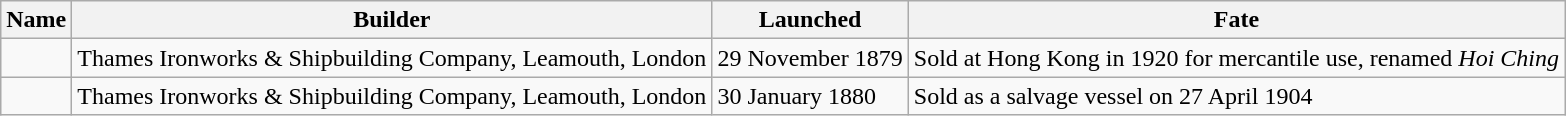<table class="wikitable" style="text-align:left">
<tr>
<th>Name</th>
<th>Builder</th>
<th>Launched</th>
<th>Fate</th>
</tr>
<tr>
<td></td>
<td>Thames Ironworks & Shipbuilding Company, Leamouth, London</td>
<td>29 November 1879</td>
<td>Sold at Hong Kong in 1920 for mercantile use, renamed <em>Hoi Ching</em></td>
</tr>
<tr>
<td></td>
<td>Thames Ironworks & Shipbuilding Company, Leamouth, London</td>
<td>30 January 1880</td>
<td>Sold as a salvage vessel on 27 April 1904</td>
</tr>
</table>
